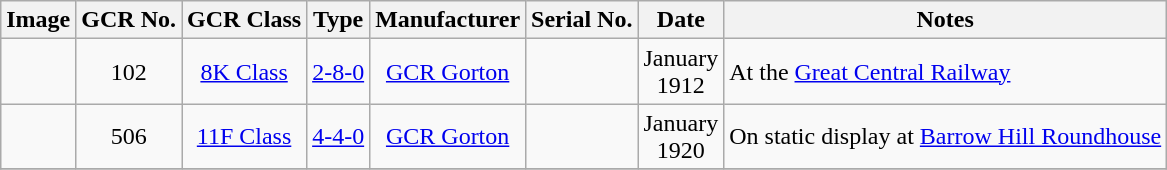<table class=wikitable style=text-align:center>
<tr>
<th>Image</th>
<th>GCR No.</th>
<th>GCR Class</th>
<th>Type</th>
<th>Manufacturer</th>
<th>Serial No.</th>
<th>Date</th>
<th>Notes</th>
</tr>
<tr>
<td></td>
<td>102</td>
<td><a href='#'>8K Class</a></td>
<td><a href='#'>2-8-0</a></td>
<td><a href='#'>GCR Gorton</a></td>
<td></td>
<td>January<br>1912</td>
<td align=left>At the <a href='#'>Great Central Railway</a></td>
</tr>
<tr>
<td></td>
<td>506</td>
<td><a href='#'>11F Class</a></td>
<td><a href='#'>4-4-0</a></td>
<td><a href='#'>GCR Gorton</a></td>
<td></td>
<td>January<br>1920</td>
<td align=left>On static display at <a href='#'>Barrow Hill Roundhouse</a></td>
</tr>
<tr>
</tr>
</table>
